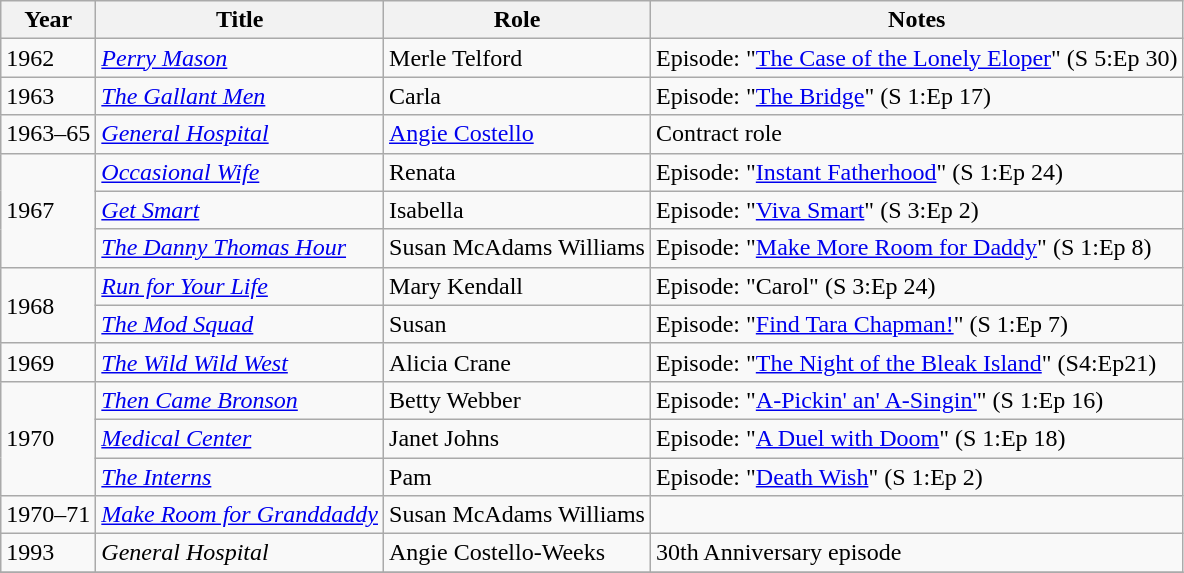<table class="wikitable sortable">
<tr>
<th>Year</th>
<th>Title</th>
<th>Role</th>
<th class="unsortable">Notes</th>
</tr>
<tr>
<td>1962</td>
<td><em><a href='#'>Perry Mason</a></em></td>
<td>Merle Telford</td>
<td>Episode: "<a href='#'>The Case of the Lonely Eloper</a>" (S 5:Ep 30)</td>
</tr>
<tr>
<td>1963</td>
<td><em><a href='#'>The Gallant Men</a></em></td>
<td>Carla</td>
<td>Episode: "<a href='#'>The Bridge</a>" (S 1:Ep 17)</td>
</tr>
<tr>
<td>1963–65</td>
<td><em><a href='#'>General Hospital</a></em></td>
<td><a href='#'>Angie Costello</a></td>
<td>Contract role</td>
</tr>
<tr>
<td rowspan="3">1967</td>
<td><em><a href='#'>Occasional Wife</a></em></td>
<td>Renata</td>
<td>Episode: "<a href='#'>Instant Fatherhood</a>" (S 1:Ep 24)</td>
</tr>
<tr>
<td><em><a href='#'>Get Smart</a></em></td>
<td>Isabella</td>
<td>Episode: "<a href='#'>Viva Smart</a>" (S 3:Ep 2)</td>
</tr>
<tr>
<td><em><a href='#'>The Danny Thomas Hour</a></em></td>
<td>Susan McAdams Williams</td>
<td>Episode: "<a href='#'>Make More Room for Daddy</a>" (S 1:Ep 8)</td>
</tr>
<tr>
<td rowspan="2">1968</td>
<td><em><a href='#'>Run for Your Life</a></em></td>
<td>Mary Kendall</td>
<td>Episode: "Carol" (S 3:Ep 24)</td>
</tr>
<tr>
<td><em><a href='#'>The Mod Squad</a></em></td>
<td>Susan</td>
<td>Episode: "<a href='#'>Find Tara Chapman!</a>" (S 1:Ep 7)</td>
</tr>
<tr>
<td>1969</td>
<td><em><a href='#'>The Wild Wild West</a></em></td>
<td>Alicia Crane</td>
<td>Episode: "<a href='#'>The Night of the Bleak Island</a>" (S4:Ep21)</td>
</tr>
<tr>
<td rowspan="3">1970</td>
<td><em><a href='#'>Then Came Bronson</a></em></td>
<td>Betty Webber</td>
<td>Episode: "<a href='#'>A-Pickin' an' A-Singin'</a>" (S 1:Ep 16)</td>
</tr>
<tr>
<td><em><a href='#'>Medical Center</a></em></td>
<td>Janet Johns</td>
<td>Episode: "<a href='#'>A Duel with Doom</a>" (S 1:Ep 18)</td>
</tr>
<tr>
<td><em><a href='#'>The Interns</a></em></td>
<td>Pam</td>
<td>Episode: "<a href='#'>Death Wish</a>" (S 1:Ep 2)</td>
</tr>
<tr>
<td>1970–71</td>
<td><em><a href='#'>Make Room for Granddaddy</a></em></td>
<td>Susan McAdams Williams</td>
<td></td>
</tr>
<tr>
<td>1993</td>
<td><em>General Hospital</em></td>
<td>Angie Costello-Weeks</td>
<td>30th Anniversary episode</td>
</tr>
<tr>
</tr>
</table>
